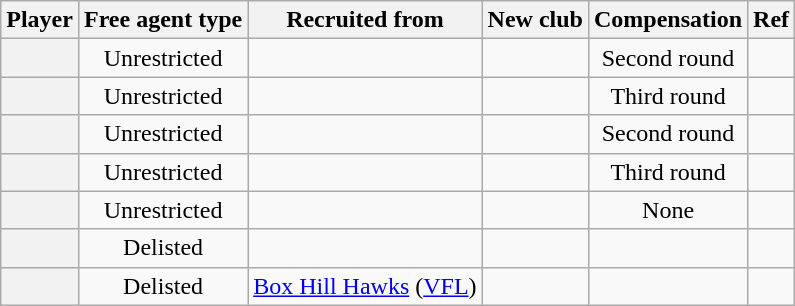<table class="wikitable plainrowheaders sortable" style="text-align:center;">
<tr>
<th scope="col">Player</th>
<th scope="col">Free agent type</th>
<th scope="col">Recruited from</th>
<th scope="col">New club</th>
<th scope="col">Compensation</th>
<th scope="col" class="unsortable">Ref</th>
</tr>
<tr>
<th scope="row"></th>
<td>Unrestricted</td>
<td></td>
<td></td>
<td>Second round</td>
<td></td>
</tr>
<tr>
<th scope="row"></th>
<td>Unrestricted</td>
<td></td>
<td></td>
<td>Third round</td>
<td></td>
</tr>
<tr>
<th scope="row"></th>
<td>Unrestricted</td>
<td></td>
<td></td>
<td>Second round</td>
<td></td>
</tr>
<tr>
<th scope="row"></th>
<td>Unrestricted</td>
<td></td>
<td></td>
<td>Third round</td>
<td></td>
</tr>
<tr>
<th scope="row"></th>
<td>Unrestricted</td>
<td></td>
<td></td>
<td>None </td>
<td></td>
</tr>
<tr>
<th scope="row"></th>
<td>Delisted</td>
<td></td>
<td></td>
<td></td>
<td></td>
</tr>
<tr>
<th scope="row"> </th>
<td>Delisted</td>
<td><a href='#'>Box Hill Hawks</a> (<a href='#'>VFL</a>)</td>
<td></td>
<td></td>
<td></td>
</tr>
</table>
